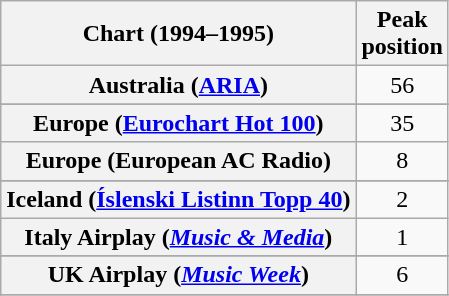<table class="wikitable sortable plainrowheaders" style="text-align:center">
<tr>
<th scope="col">Chart (1994–1995)</th>
<th scope="col">Peak<br>position</th>
</tr>
<tr>
<th scope="row">Australia (<a href='#'>ARIA</a>)</th>
<td>56</td>
</tr>
<tr>
</tr>
<tr>
</tr>
<tr>
</tr>
<tr>
<th scope="row">Europe (<a href='#'>Eurochart Hot 100</a>)</th>
<td>35</td>
</tr>
<tr>
<th scope="row">Europe (European AC Radio)</th>
<td>8</td>
</tr>
<tr>
</tr>
<tr>
<th scope="row">Iceland (<a href='#'>Íslenski Listinn Topp 40</a>)</th>
<td>2</td>
</tr>
<tr>
<th scope="row">Italy Airplay (<em><a href='#'>Music & Media</a></em>)</th>
<td>1</td>
</tr>
<tr>
</tr>
<tr>
</tr>
<tr>
</tr>
<tr>
</tr>
<tr>
</tr>
<tr>
</tr>
<tr>
</tr>
<tr>
<th scope="row">UK Airplay (<em><a href='#'>Music Week</a></em>)</th>
<td>6</td>
</tr>
<tr>
</tr>
<tr>
</tr>
<tr>
</tr>
<tr>
</tr>
</table>
